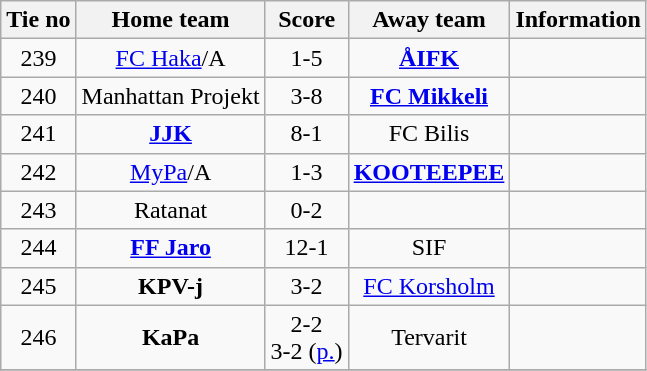<table class="wikitable" style="text-align:center">
<tr>
<th style= width="40px">Tie no</th>
<th style= width="150px">Home team</th>
<th style= width="60px">Score</th>
<th style= width="150px">Away team</th>
<th style= width="30px">Information</th>
</tr>
<tr>
<td>239</td>
<td><a href='#'>FC Haka</a>/A</td>
<td>1-5</td>
<td><strong><a href='#'>ÅIFK</a></strong></td>
<td></td>
</tr>
<tr>
<td>240</td>
<td>Manhattan Projekt</td>
<td>3-8</td>
<td><strong><a href='#'>FC Mikkeli</a></strong></td>
<td></td>
</tr>
<tr>
<td>241</td>
<td><strong><a href='#'>JJK</a></strong></td>
<td>8-1</td>
<td>FC Bilis</td>
<td></td>
</tr>
<tr>
<td>242</td>
<td><a href='#'>MyPa</a>/A</td>
<td>1-3</td>
<td><strong><a href='#'>KOOTEEPEE</a> </strong></td>
<td></td>
</tr>
<tr>
<td>243</td>
<td>Ratanat</td>
<td>0-2</td>
<td></td>
</tr>
<tr>
<td>244</td>
<td><strong><a href='#'>FF Jaro</a></strong></td>
<td>12-1</td>
<td>SIF</td>
<td></td>
</tr>
<tr>
<td>245</td>
<td><strong>KPV-j</strong></td>
<td>3-2</td>
<td><a href='#'>FC Korsholm</a></td>
<td></td>
</tr>
<tr>
<td>246</td>
<td><strong>KaPa</strong></td>
<td>2-2<br> 3-2  (<a href='#'>p.</a>)</td>
<td>Tervarit</td>
<td></td>
</tr>
<tr>
</tr>
</table>
